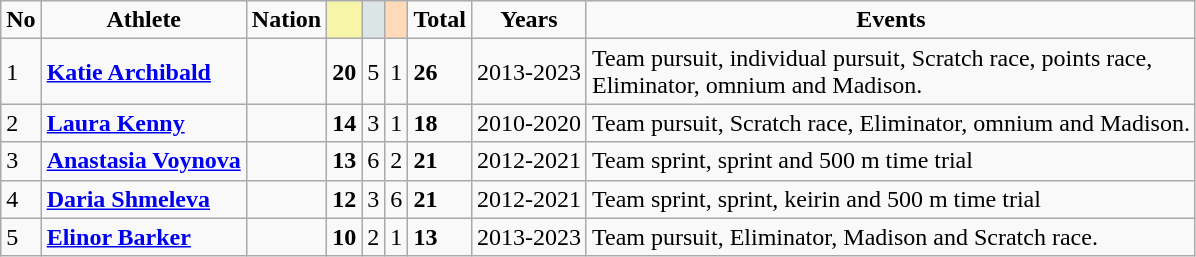<table class="wikitable">
<tr align=center>
<td><strong>No</strong></td>
<td><strong>Athlete</strong></td>
<td><strong>Nation</strong></td>
<td bgcolor=#f7f6a8></td>
<td bgcolor=#dce5e5></td>
<td bgcolor=#ffdab9></td>
<td><strong>Total</strong></td>
<td><strong>Years</strong></td>
<td><strong>Events</strong></td>
</tr>
<tr>
<td>1</td>
<td><strong><a href='#'>Katie Archibald</a></strong></td>
<td></td>
<td><strong>20</strong></td>
<td>5</td>
<td>1</td>
<td><strong>26</strong></td>
<td>2013-2023</td>
<td>Team pursuit, individual pursuit, Scratch race, points race,<br>Eliminator, omnium and Madison.</td>
</tr>
<tr>
<td>2</td>
<td><strong><a href='#'>Laura Kenny</a></strong></td>
<td></td>
<td><strong>14</strong></td>
<td>3</td>
<td>1</td>
<td><strong>18</strong></td>
<td>2010-2020</td>
<td>Team pursuit, Scratch race, Eliminator, omnium and Madison.</td>
</tr>
<tr>
<td>3</td>
<td><strong><a href='#'>Anastasia Voynova</a></strong></td>
<td></td>
<td><strong>13</strong></td>
<td>6</td>
<td>2</td>
<td><strong>21</strong></td>
<td>2012-2021</td>
<td>Team sprint, sprint and 500 m time trial</td>
</tr>
<tr>
<td>4</td>
<td><strong><a href='#'>Daria Shmeleva</a></strong></td>
<td></td>
<td><strong>12</strong></td>
<td>3</td>
<td>6</td>
<td><strong>21</strong></td>
<td>2012-2021</td>
<td>Team sprint, sprint, keirin and 500 m time trial</td>
</tr>
<tr>
<td>5</td>
<td><strong><a href='#'>Elinor Barker</a></strong></td>
<td></td>
<td><strong>10</strong></td>
<td>2</td>
<td>1</td>
<td><strong>13</strong></td>
<td>2013-2023</td>
<td>Team pursuit, Eliminator, Madison and Scratch race.</td>
</tr>
</table>
